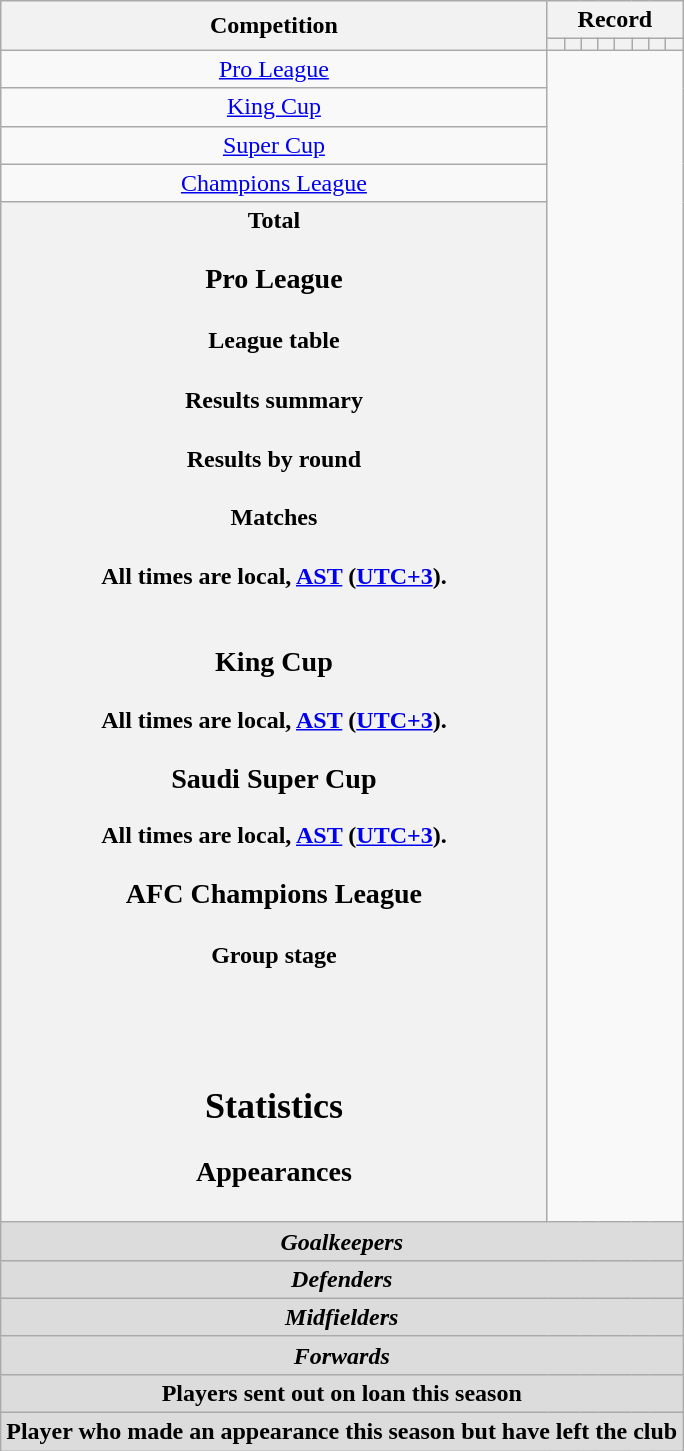<table class="wikitable" style="text-align: center">
<tr>
<th rowspan=2>Competition</th>
<th colspan=8>Record</th>
</tr>
<tr>
<th></th>
<th></th>
<th></th>
<th></th>
<th></th>
<th></th>
<th></th>
<th></th>
</tr>
<tr>
<td><a href='#'>Pro League</a><br></td>
</tr>
<tr>
<td><a href='#'>King Cup</a><br></td>
</tr>
<tr>
<td><a href='#'>Super Cup</a><br></td>
</tr>
<tr>
<td><a href='#'>Champions League</a><br></td>
</tr>
<tr>
<th>Total<br>
<h3>Pro League</h3><h4>League table</h4><h4>Results summary</h4>
<h4>Results by round</h4><h4>Matches</h4>All times are local, <a href='#'>AST</a> (<a href='#'>UTC+3</a>).<br>


<br>




























<h3>King Cup</h3>
All times are local, <a href='#'>AST</a> (<a href='#'>UTC+3</a>).<br>

<h3>Saudi Super Cup</h3>
All times are local, <a href='#'>AST</a> (<a href='#'>UTC+3</a>).<br><h3>AFC Champions League</h3><h4>Group stage</h4><br><br>




<h2>Statistics</h2><h3>Appearances</h3></th>
</tr>
<tr>
<th colspan=16 style=background:#dcdcdc; text-align:center><em>Goalkeepers</em><br>


</th>
</tr>
<tr>
<th colspan=16 style=background:#dcdcdc; text-align:center><em>Defenders</em><br>








</th>
</tr>
<tr>
<th colspan=16 style=background:#dcdcdc; text-align:center><em>Midfielders</em><br>













</th>
</tr>
<tr>
<th colspan=16 style=background:#dcdcdc; text-align:center><em>Forwards</em><br>



</th>
</tr>
<tr>
<th colspan=16 style=background:#dcdcdc; text-align:center>Players sent out on loan this season<br></th>
</tr>
<tr>
<th colspan=18 style=background:#dcdcdc; text-align:center>Player who made an appearance this season but have left the club<br></th>
</tr>
</table>
